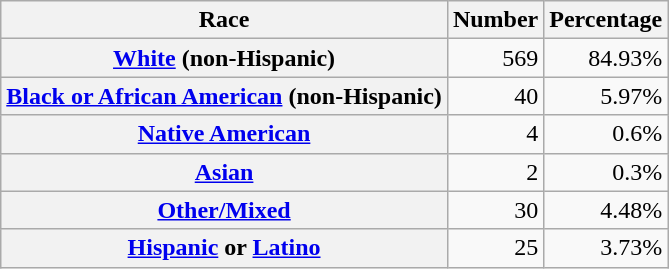<table class="wikitable" style="text-align:right">
<tr>
<th scope="col">Race</th>
<th scope="col">Number</th>
<th scope="col">Percentage</th>
</tr>
<tr>
<th scope="row"><a href='#'>White</a> (non-Hispanic)</th>
<td>569</td>
<td>84.93%</td>
</tr>
<tr>
<th scope="row"><a href='#'>Black or African American</a> (non-Hispanic)</th>
<td>40</td>
<td>5.97%</td>
</tr>
<tr>
<th scope="row"><a href='#'>Native American</a></th>
<td>4</td>
<td>0.6%</td>
</tr>
<tr>
<th scope="row"><a href='#'>Asian</a></th>
<td>2</td>
<td>0.3%</td>
</tr>
<tr>
<th scope="row"><a href='#'>Other/Mixed</a></th>
<td>30</td>
<td>4.48%</td>
</tr>
<tr>
<th scope="row"><a href='#'>Hispanic</a> or <a href='#'>Latino</a></th>
<td>25</td>
<td>3.73%</td>
</tr>
</table>
